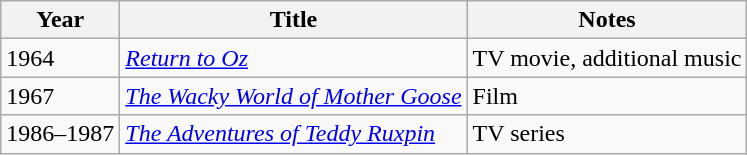<table class="wikitable">
<tr>
<th>Year</th>
<th>Title</th>
<th>Notes</th>
</tr>
<tr>
<td>1964</td>
<td><em><a href='#'>Return to Oz</a></em></td>
<td>TV movie, additional music</td>
</tr>
<tr>
<td>1967</td>
<td><em><a href='#'>The Wacky World of Mother Goose</a></em></td>
<td>Film</td>
</tr>
<tr>
<td>1986–1987</td>
<td><em><a href='#'>The Adventures of Teddy Ruxpin</a></em></td>
<td>TV series</td>
</tr>
</table>
